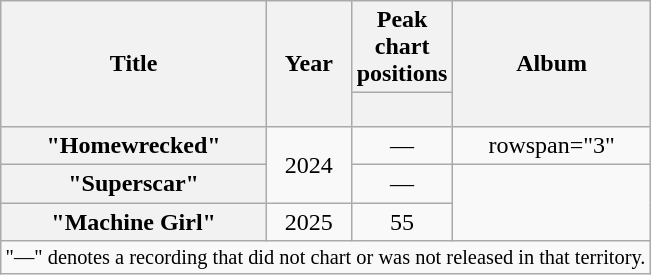<table class="wikitable plainrowheaders" style="text-align:center">
<tr>
<th scope="col" rowspan="2">Title</th>
<th scope="col" rowspan="2">Year</th>
<th scope="col">Peak chart positions</th>
<th scope="col" rowspan="2">Album</th>
</tr>
<tr>
<th scope="col" style="width:3em;font-size:85%;"><a href='#'></a><br></th>
</tr>
<tr>
<th scope="row">"Homewrecked"</th>
<td rowspan="2">2024</td>
<td>—</td>
<td>rowspan="3" </td>
</tr>
<tr>
<th scope="row">"Superscar"</th>
<td>—</td>
</tr>
<tr>
<th scope="row">"Machine Girl"</th>
<td scope="row">2025</td>
<td>55</td>
</tr>
<tr>
<td colspan="4" style="font-size:85%">"—" denotes a recording that did not chart or was not released in that territory.</td>
</tr>
</table>
